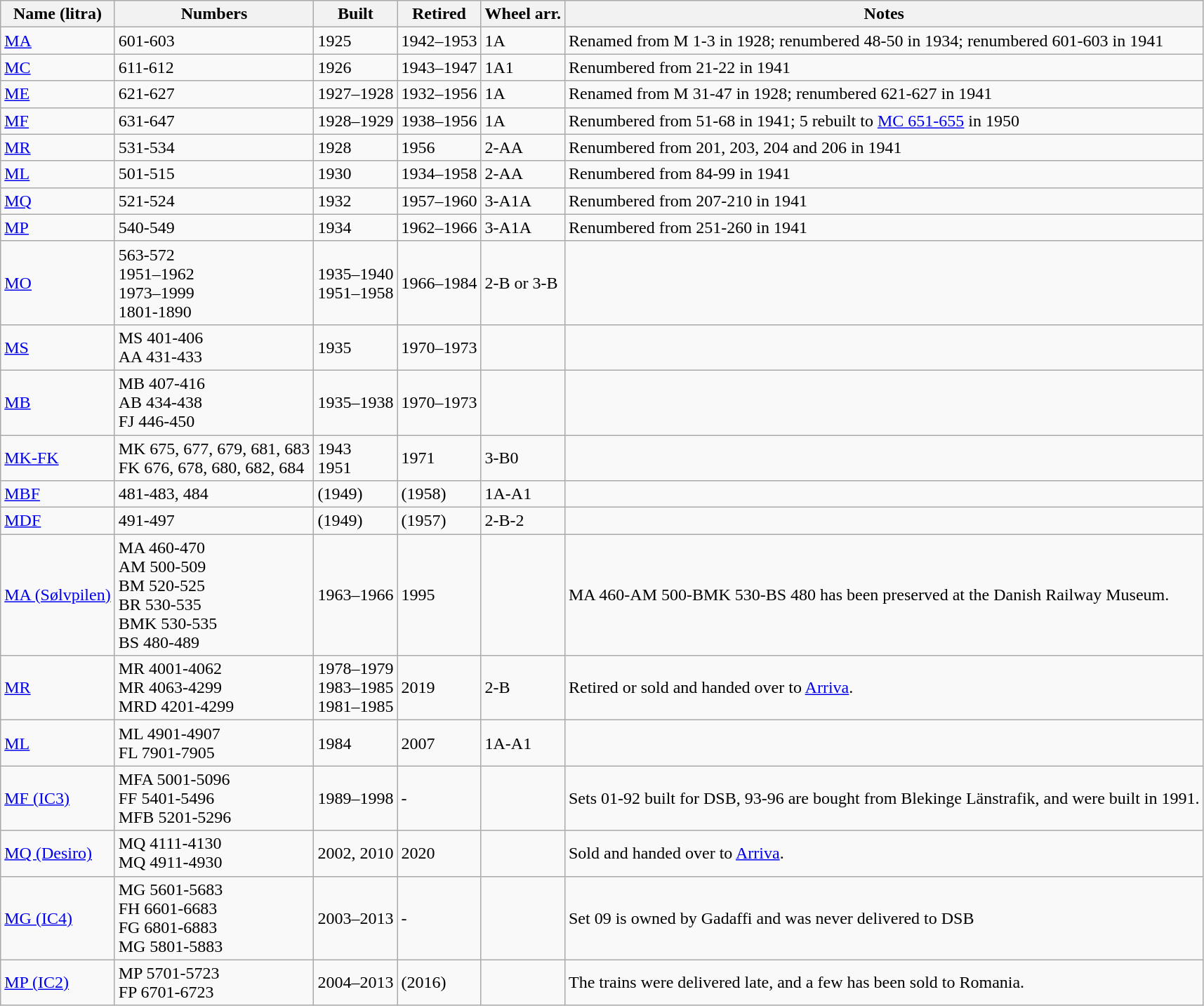<table class="wikitable">
<tr>
<th>Name (litra)</th>
<th>Numbers</th>
<th>Built</th>
<th>Retired</th>
<th>Wheel arr.</th>
<th>Notes</th>
</tr>
<tr>
<td><a href='#'>MA</a></td>
<td>601-603</td>
<td>1925</td>
<td>1942–1953</td>
<td>1A</td>
<td>Renamed from M 1-3 in 1928; renumbered 48-50 in 1934; renumbered 601-603 in 1941</td>
</tr>
<tr>
<td><a href='#'>MC</a></td>
<td>611-612</td>
<td>1926</td>
<td>1943–1947</td>
<td>1A1</td>
<td>Renumbered from 21-22 in 1941</td>
</tr>
<tr>
<td><a href='#'>ME</a></td>
<td>621-627</td>
<td>1927–1928</td>
<td>1932–1956</td>
<td>1A</td>
<td>Renamed from M 31-47 in 1928; renumbered 621-627 in 1941</td>
</tr>
<tr>
<td><a href='#'>MF</a></td>
<td>631-647</td>
<td>1928–1929</td>
<td>1938–1956</td>
<td>1A</td>
<td>Renumbered from 51-68 in 1941; 5 rebuilt to <a href='#'>MC 651-655</a> in 1950</td>
</tr>
<tr>
<td><a href='#'>MR</a></td>
<td>531-534</td>
<td>1928</td>
<td>1956</td>
<td>2-AA</td>
<td>Renumbered from 201, 203, 204 and 206 in 1941</td>
</tr>
<tr>
<td><a href='#'>ML</a></td>
<td>501-515</td>
<td>1930</td>
<td>1934–1958</td>
<td>2-AA</td>
<td>Renumbered from 84-99 in 1941</td>
</tr>
<tr>
<td><a href='#'>MQ</a></td>
<td>521-524</td>
<td>1932</td>
<td>1957–1960</td>
<td>3-A1A</td>
<td>Renumbered from 207-210 in 1941</td>
</tr>
<tr>
<td><a href='#'>MP</a></td>
<td>540-549</td>
<td>1934</td>
<td>1962–1966</td>
<td>3-A1A</td>
<td>Renumbered from 251-260 in 1941</td>
</tr>
<tr>
<td><a href='#'>MO</a></td>
<td>563-572<br>1951–1962<br>1973–1999<br>1801-1890</td>
<td>1935–1940<br>1951–1958</td>
<td>1966–1984</td>
<td>2-B or 3-B</td>
<td></td>
</tr>
<tr>
<td><a href='#'>MS</a></td>
<td>MS 401-406<br>AA 431-433</td>
<td>1935</td>
<td>1970–1973</td>
<td></td>
<td></td>
</tr>
<tr>
<td><a href='#'>MB</a></td>
<td>MB 407-416<br>AB 434-438<br>FJ 446-450</td>
<td>1935–1938</td>
<td>1970–1973</td>
<td></td>
<td></td>
</tr>
<tr 5>
<td><a href='#'>MK-FK</a></td>
<td>MK 675, 677, 679, 681, 683<br>FK 676, 678, 680, 682, 684</td>
<td>1943<br>1951</td>
<td>1971</td>
<td>3-B0</td>
<td></td>
</tr>
<tr>
<td><a href='#'>MBF</a></td>
<td>481-483, 484</td>
<td>(1949)</td>
<td>(1958)</td>
<td>1A-A1</td>
<td></td>
</tr>
<tr>
<td><a href='#'>MDF</a></td>
<td>491-497</td>
<td>(1949)</td>
<td>(1957)</td>
<td>2-B-2</td>
<td></td>
</tr>
<tr>
<td><a href='#'>MA (Sølvpilen)</a></td>
<td>MA 460-470<br>AM 500-509<br>BM 520-525<br>BR 530-535<br>BMK 530-535<br>BS 480-489</td>
<td>1963–1966</td>
<td>1995</td>
<td></td>
<td>MA 460-AM 500-BMK 530-BS 480 has been preserved at the Danish Railway Museum.</td>
</tr>
<tr>
<td><a href='#'>MR</a></td>
<td>MR 4001-4062<br>MR 4063-4299<br>MRD 4201-4299</td>
<td>1978–1979<br>1983–1985<br>1981–1985</td>
<td>2019</td>
<td>2-B</td>
<td>Retired or sold and handed over to <a href='#'>Arriva</a>.</td>
</tr>
<tr>
<td><a href='#'>ML</a></td>
<td>ML 4901-4907<br>FL 7901-7905</td>
<td>1984</td>
<td>2007</td>
<td>1A-A1</td>
<td></td>
</tr>
<tr>
<td><a href='#'>MF (IC3)</a></td>
<td>MFA 5001-5096<br>FF 5401-5496<br>MFB 5201-5296</td>
<td>1989–1998</td>
<td>-</td>
<td></td>
<td>Sets 01-92 built for DSB, 93-96 are bought from Blekinge Länstrafik, and were built in 1991.</td>
</tr>
<tr>
<td><a href='#'>MQ (Desiro)</a></td>
<td>MQ 4111-4130<br>MQ 4911-4930</td>
<td>2002, 2010</td>
<td>2020</td>
<td></td>
<td>Sold and handed over to <a href='#'>Arriva</a>.</td>
</tr>
<tr>
<td><a href='#'>MG (IC4)</a></td>
<td>MG 5601-5683<br>FH 6601-6683<br>FG 6801-6883<br>MG 5801-5883</td>
<td>2003–2013</td>
<td>-</td>
<td></td>
<td>Set 09 is owned by Gadaffi and was never delivered to DSB</td>
</tr>
<tr>
<td><a href='#'>MP (IC2)</a></td>
<td>MP 5701-5723<br>FP 6701-6723</td>
<td>2004–2013</td>
<td>(2016)</td>
<td></td>
<td>The trains were delivered late, and a few has been sold to Romania.</td>
</tr>
</table>
